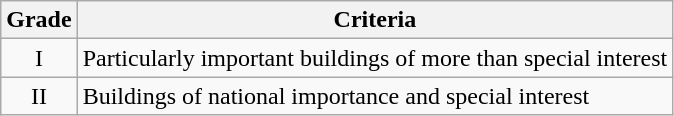<table class="wikitable">
<tr>
<th>Grade</th>
<th>Criteria</th>
</tr>
<tr>
<td align="center" >I</td>
<td>Particularly important buildings of more than special interest</td>
</tr>
<tr>
<td align="center" >II</td>
<td>Buildings of national importance and special interest</td>
</tr>
</table>
